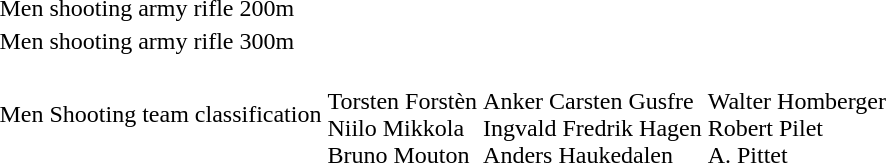<table>
<tr>
<td>Men shooting army rifle 200m</td>
<td></td>
<td></td>
<td></td>
</tr>
<tr>
<td>Men shooting army rifle 300m</td>
<td></td>
<td></td>
<td></td>
</tr>
<tr>
<td>Men Shooting team classification</td>
<td><br>Torsten Forstèn<br>Niilo Mikkola<br>Bruno Mouton</td>
<td><br>Anker Carsten Gusfre<br>Ingvald Fredrik Hagen<br>Anders Haukedalen</td>
<td><br>Walter Homberger<br>Robert Pilet<br>A. Pittet</td>
</tr>
</table>
